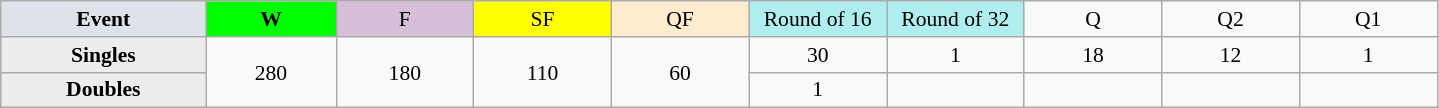<table class=wikitable style=font-size:90%;text-align:center>
<tr>
<td style="width:130px; background:#dfe2e9;"><strong>Event</strong></td>
<td style="width:80px; background:lime;"><strong>W</strong></td>
<td style="width:85px; background:thistle;">F</td>
<td style="width:85px; background:#ff0;">SF</td>
<td style="width:85px; background:#ffebcd;">QF</td>
<td style="width:85px; background:#afeeee;">Round of 16</td>
<td style="width:85px; background:#afeeee;">Round of 32</td>
<td width=85>Q</td>
<td width=85>Q2</td>
<td width=85>Q1</td>
</tr>
<tr>
<th style="background:#ededed;">Singles</th>
<td rowspan=2>280</td>
<td rowspan=2>180</td>
<td rowspan=2>110</td>
<td rowspan=2>60</td>
<td>30</td>
<td>1</td>
<td>18</td>
<td>12</td>
<td>1</td>
</tr>
<tr>
<th style="background:#ededed;">Doubles</th>
<td>1</td>
<td></td>
<td></td>
<td></td>
<td></td>
</tr>
</table>
